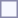<table style="border:1px solid #8888aa; background-color:#f7f8ff; padding:5px; font-size:95%; margin: 0px 12px 12px 0px;">
</table>
